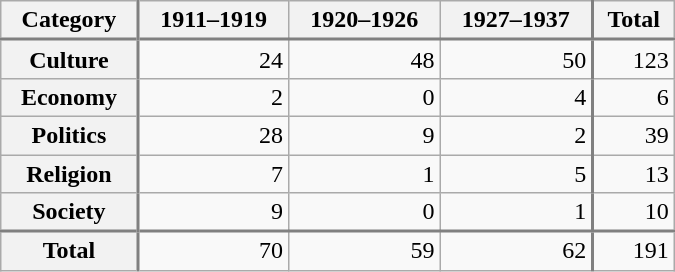<table class="wikitable" style="float:left; margin-right: 25px;" width="450">
<tr style="border-bottom:2px solid gray;">
<th style="border-right:2px solid gray;">Category</th>
<th>1911–1919</th>
<th>1920–1926</th>
<th style="border-right:2px solid gray;">1927–1937</th>
<th>Total</th>
</tr>
<tr align="right">
<th style="border-right:2px solid gray;">Culture</th>
<td>24</td>
<td>48</td>
<td style="border-right:2px solid gray;">50</td>
<td>123</td>
</tr>
<tr align="right">
<th style="border-right:2px solid gray;">Economy</th>
<td>2</td>
<td>0</td>
<td style="border-right:2px solid gray;">4</td>
<td>6</td>
</tr>
<tr align="right">
<th style="border-right:2px solid gray;">Politics</th>
<td>28</td>
<td>9</td>
<td style="border-right:2px solid gray;">2</td>
<td>39</td>
</tr>
<tr align="right">
<th style="border-right:2px solid gray;">Religion</th>
<td>7</td>
<td>1</td>
<td style="border-right:2px solid gray;">5</td>
<td>13</td>
</tr>
<tr align="right">
<th style="border-right:2px solid gray;">Society</th>
<td>9</td>
<td>0</td>
<td style="border-right:2px solid gray;">1</td>
<td>10</td>
</tr>
<tr align="right" style="border-top:2px solid gray;">
<th style="border-right:2px solid gray;">Total</th>
<td>70</td>
<td>59</td>
<td style="border-right:2px solid gray;">62</td>
<td>191</td>
</tr>
</table>
